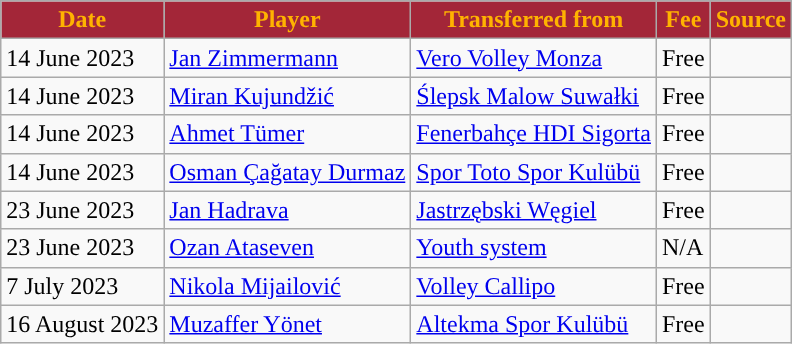<table class="wikitable plainrowheaders sortable">
<tr>
<th style="background:#A32638; color:#FFB300; ">Date</th>
<th style="background:#A32638; color:#FFB300; ">Player</th>
<th style="background:#A32638; color:#FFB300; ">Transferred from</th>
<th style="background:#A32638; color:#FFB300; ">Fee</th>
<th style="background:#A32638; color:#FFB300; ">Source</th>
</tr>
<tr>
<td>14 June 2023</td>
<td align=left> <a href='#'>Jan Zimmermann</a></td>
<td align=left> <a href='#'>Vero Volley Monza</a></td>
<td>Free</td>
<td></td>
</tr>
<tr>
<td>14 June 2023</td>
<td align=left> <a href='#'>Miran Kujundžić</a></td>
<td align=left> <a href='#'>Ślepsk Malow Suwałki</a></td>
<td>Free</td>
<td></td>
</tr>
<tr>
<td>14 June 2023</td>
<td align=left> <a href='#'>Ahmet Tümer</a></td>
<td align=left> <a href='#'>Fenerbahçe HDI Sigorta</a></td>
<td>Free</td>
<td></td>
</tr>
<tr>
<td>14 June 2023</td>
<td align=left> <a href='#'>Osman Çağatay Durmaz</a></td>
<td align=left> <a href='#'>Spor Toto Spor Kulübü</a></td>
<td>Free</td>
<td></td>
</tr>
<tr>
<td>23 June 2023</td>
<td align=left> <a href='#'>Jan Hadrava</a></td>
<td align=left> <a href='#'>Jastrzębski Węgiel</a></td>
<td>Free</td>
<td></td>
</tr>
<tr>
<td>23 June 2023</td>
<td align=left> <a href='#'>Ozan Ataseven</a></td>
<td align=left><a href='#'>Youth system</a></td>
<td>N/A</td>
<td></td>
</tr>
<tr>
<td>7 July 2023</td>
<td align=left> <a href='#'>Nikola Mijailović</a></td>
<td align=left> <a href='#'>Volley Callipo</a></td>
<td>Free</td>
<td></td>
</tr>
<tr>
<td>16 August 2023</td>
<td align=left> <a href='#'>Muzaffer Yönet</a></td>
<td align=left> <a href='#'>Altekma Spor Kulübü</a></td>
<td>Free</td>
<td></td>
</tr>
</table>
